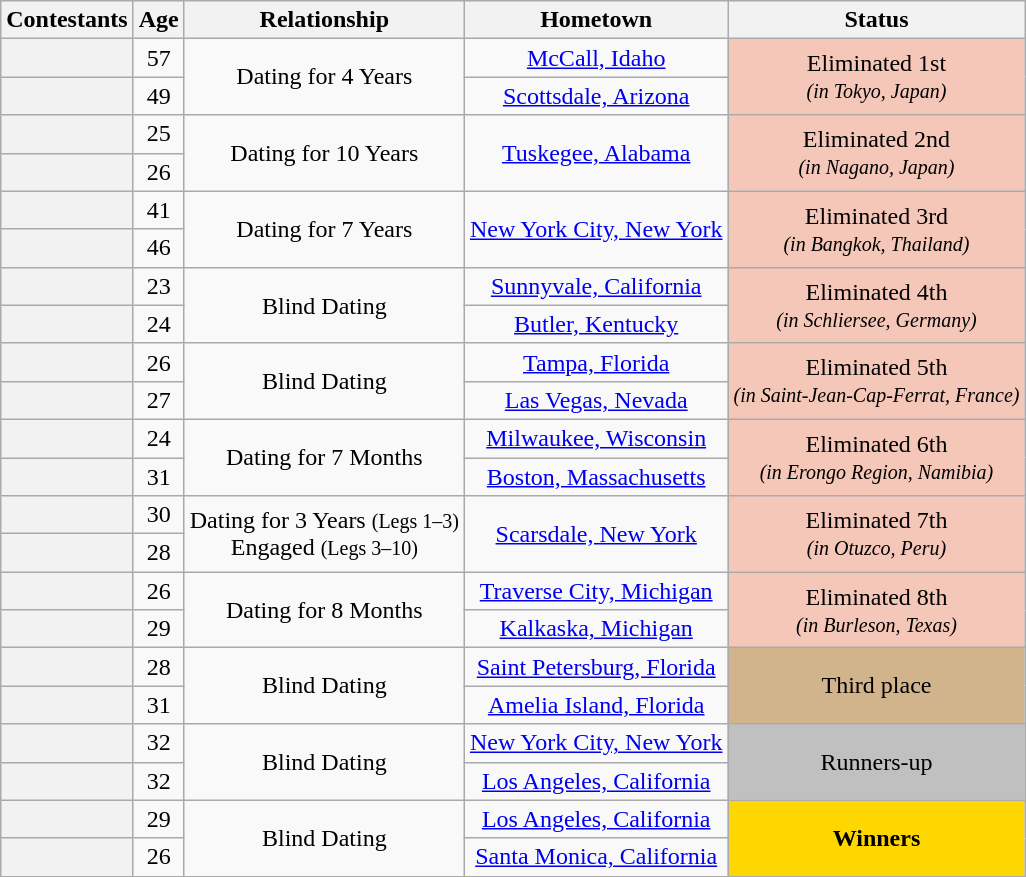<table class="wikitable sortable" style="text-align:center;">
<tr>
<th scope="col">Contestants</th>
<th scope="col">Age</th>
<th class="unsortable" scope="col">Relationship</th>
<th scope="col" class="unsortable">Hometown</th>
<th scope="col">Status</th>
</tr>
<tr>
<th scope="row"></th>
<td>57</td>
<td rowspan="2">Dating for 4 Years<br><em></em></td>
<td><a href='#'>McCall, Idaho</a></td>
<td rowspan="2" bgcolor="f4c7b8">Eliminated 1st<br><small><em>(in Tokyo, Japan)</em></small></td>
</tr>
<tr>
<th scope="row"></th>
<td>49</td>
<td><a href='#'>Scottsdale, Arizona</a></td>
</tr>
<tr>
<th scope="row"></th>
<td>25</td>
<td rowspan="2">Dating for 10 Years<br><em></em></td>
<td rowspan="2"><a href='#'>Tuskegee, Alabama</a></td>
<td rowspan="2" bgcolor="f4c7b8">Eliminated 2nd<br><small><em>(in Nagano, Japan)</em></small></td>
</tr>
<tr>
<th scope="row"></th>
<td>26</td>
</tr>
<tr>
<th scope="row"></th>
<td>41</td>
<td rowspan="2">Dating for 7 Years<br><em></em></td>
<td rowspan="2"><a href='#'>New York City, New York</a></td>
<td rowspan="2" bgcolor="f4c7b8">Eliminated 3rd<br><small><em>(in Bangkok, Thailand)</em></small></td>
</tr>
<tr>
<th scope="row"></th>
<td>46</td>
</tr>
<tr>
<th scope="row"></th>
<td>23</td>
<td rowspan="2">Blind Dating<br><em></em></td>
<td><a href='#'>Sunnyvale, California</a></td>
<td rowspan="2" bgcolor="f4c7b8">Eliminated 4th<br><small><em>(in Schliersee, Germany)</em></small></td>
</tr>
<tr>
<th scope="row"></th>
<td>24</td>
<td><a href='#'>Butler, Kentucky</a></td>
</tr>
<tr>
<th scope="row"></th>
<td>26</td>
<td rowspan="2">Blind Dating<br><em></em></td>
<td><a href='#'>Tampa, Florida</a></td>
<td rowspan="2" bgcolor="f4c7b8">Eliminated 5th<br><small><em>(in Saint-Jean-Cap-Ferrat, France)</em></small></td>
</tr>
<tr>
<th scope="row"></th>
<td>27</td>
<td><a href='#'>Las Vegas, Nevada</a></td>
</tr>
<tr>
<th scope="row"></th>
<td>24</td>
<td rowspan="2">Dating for 7 Months<br><em></em></td>
<td><a href='#'>Milwaukee, Wisconsin</a></td>
<td rowspan="2" bgcolor="f4c7b8">Eliminated 6th<br><small><em>(in Erongo Region, Namibia)</em></small></td>
</tr>
<tr>
<th scope="row"></th>
<td>31</td>
<td><a href='#'>Boston, Massachusetts</a></td>
</tr>
<tr>
<th scope="row"></th>
<td>30</td>
<td rowspan="2">Dating for 3 Years <small>(Legs 1–3)</small><br>Engaged <small>(Legs 3–10)</small><br><em></em></td>
<td rowspan="2"><a href='#'>Scarsdale, New York</a></td>
<td rowspan="2" bgcolor="f4c7b8">Eliminated 7th<br><small><em>(in Otuzco, Peru)</em></small></td>
</tr>
<tr>
<th scope="row"></th>
<td>28</td>
</tr>
<tr>
<th scope="row"></th>
<td>26</td>
<td rowspan="2">Dating for 8 Months<br><em></em></td>
<td><a href='#'>Traverse City, Michigan</a></td>
<td rowspan="2" bgcolor="f4c7b8">Eliminated 8th<br><small><em>(in Burleson, Texas)</em></small></td>
</tr>
<tr>
<th scope="row"></th>
<td>29</td>
<td><a href='#'>Kalkaska, Michigan</a></td>
</tr>
<tr>
<th scope="row"></th>
<td>28</td>
<td rowspan="2">Blind Dating<br><em></em></td>
<td><a href='#'>Saint Petersburg, Florida</a></td>
<td rowspan="2" bgcolor="tan">Third place</td>
</tr>
<tr>
<th scope="row"></th>
<td>31</td>
<td><a href='#'>Amelia Island, Florida</a></td>
</tr>
<tr>
<th scope="row"></th>
<td>32</td>
<td rowspan="2">Blind Dating<br><em></em></td>
<td><a href='#'>New York City, New York</a></td>
<td rowspan="2" bgcolor="silver">Runners-up</td>
</tr>
<tr>
<th scope="row"></th>
<td>32</td>
<td><a href='#'>Los Angeles, California</a></td>
</tr>
<tr>
<th scope="row"></th>
<td>29</td>
<td rowspan="2">Blind Dating<br><em></em></td>
<td><a href='#'>Los Angeles, California</a></td>
<td rowspan="2" bgcolor="gold"><strong>Winners</strong></td>
</tr>
<tr>
<th scope="row"></th>
<td>26</td>
<td><a href='#'>Santa Monica, California</a></td>
</tr>
</table>
